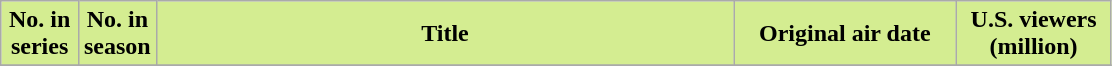<table class="wikitable plainrowheaders">
<tr>
<th scope="col"  style="background:#d4ed91; color:#000; width:7%;">No. in<br>series</th>
<th scope="col"  style="background:#d4ed91; color:#000; width:7%;">No. in<br>season</th>
<th scope="col" style="background:#d4ed91; color:#000;">Title</th>
<th scope="col"  style="background:#d4ed91; color:#000; width:20%;">Original air date</th>
<th scope="col"  style="background:#d4ed91; color:#000; width:14%;">U.S. viewers<br>(million)</th>
</tr>
<tr>
</tr>
</table>
